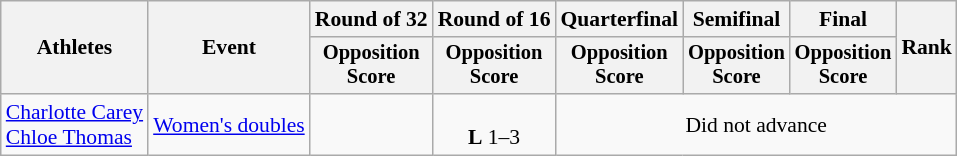<table class="wikitable" style="font-size:90%">
<tr>
<th rowspan=2>Athletes</th>
<th rowspan=2>Event</th>
<th>Round of 32</th>
<th>Round of 16</th>
<th>Quarterfinal</th>
<th>Semifinal</th>
<th>Final</th>
<th rowspan=2>Rank</th>
</tr>
<tr style="font-size:95%">
<th>Opposition<br>Score</th>
<th>Opposition<br>Score</th>
<th>Opposition<br>Score</th>
<th>Opposition<br>Score</th>
<th>Opposition<br>Score</th>
</tr>
<tr align=center>
<td align=left><a href='#'>Charlotte Carey</a><br><a href='#'>Chloe Thomas</a></td>
<td align=left><a href='#'>Women's doubles</a></td>
<td></td>
<td><br><strong>L</strong> 1–3</td>
<td colspan=4>Did not advance</td>
</tr>
</table>
